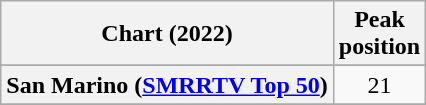<table class="wikitable sortable plainrowheaders" style="text-align:center;">
<tr>
<th>Chart (2022)</th>
<th>Peak<br>position</th>
</tr>
<tr>
</tr>
<tr>
<th scope="row">San Marino (<a href='#'>SMRRTV Top 50</a>)</th>
<td>21</td>
</tr>
<tr>
</tr>
</table>
